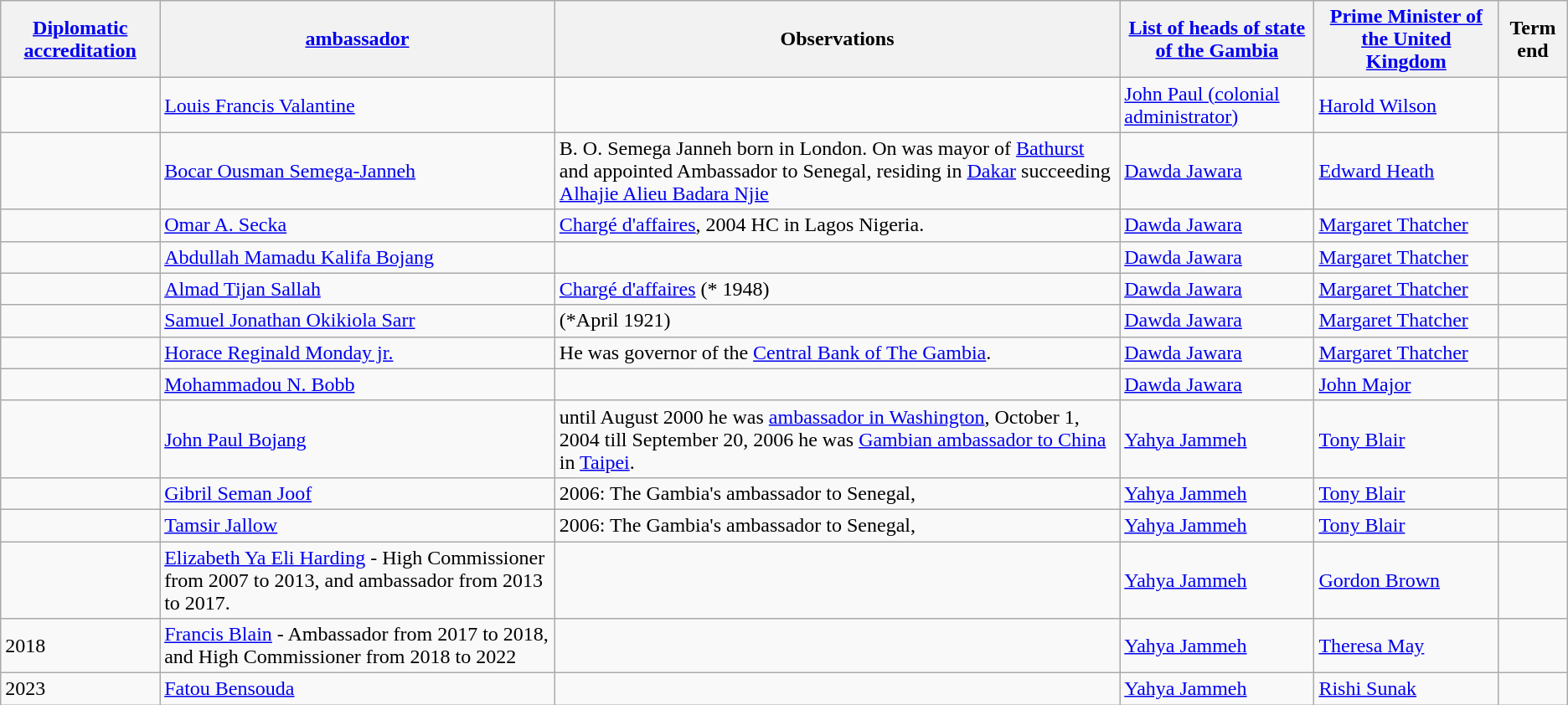<table class="wikitable sortable">
<tr>
<th><a href='#'>Diplomatic accreditation</a></th>
<th><a href='#'>ambassador</a></th>
<th>Observations</th>
<th><a href='#'>List of heads of state of the Gambia</a></th>
<th><a href='#'>Prime Minister of the United Kingdom</a></th>
<th>Term end</th>
</tr>
<tr>
<td></td>
<td><a href='#'>Louis Francis Valantine</a></td>
<td></td>
<td><a href='#'>John Paul (colonial administrator)</a></td>
<td><a href='#'>Harold Wilson</a></td>
<td></td>
</tr>
<tr>
<td></td>
<td><a href='#'>Bocar Ousman Semega-Janneh</a></td>
<td>B. O. Semega Janneh born in London. On  was mayor of <a href='#'>Bathurst</a> and appointed Ambassador to Senegal, residing in <a href='#'>Dakar</a> succeeding <a href='#'>Alhajie Alieu Badara Njie</a></td>
<td><a href='#'>Dawda Jawara</a></td>
<td><a href='#'>Edward Heath</a></td>
<td></td>
</tr>
<tr>
<td></td>
<td><a href='#'>Omar A. Secka</a></td>
<td><a href='#'>Chargé d'affaires</a>, 2004 HC in Lagos Nigeria.</td>
<td><a href='#'>Dawda Jawara</a></td>
<td><a href='#'>Margaret Thatcher</a></td>
<td></td>
</tr>
<tr>
<td></td>
<td><a href='#'>Abdullah Mamadu Kalifa Bojang</a></td>
<td></td>
<td><a href='#'>Dawda Jawara</a></td>
<td><a href='#'>Margaret Thatcher</a></td>
<td></td>
</tr>
<tr>
<td></td>
<td><a href='#'>Almad Tijan Sallah</a></td>
<td><a href='#'>Chargé d'affaires</a> (* 1948)</td>
<td><a href='#'>Dawda Jawara</a></td>
<td><a href='#'>Margaret Thatcher</a></td>
<td></td>
</tr>
<tr>
<td></td>
<td><a href='#'>Samuel Jonathan Okikiola Sarr</a></td>
<td>(*April 1921)</td>
<td><a href='#'>Dawda Jawara</a></td>
<td><a href='#'>Margaret Thatcher</a></td>
<td></td>
</tr>
<tr>
<td></td>
<td><a href='#'>Horace Reginald Monday jr.</a></td>
<td>He was governor of the <a href='#'>Central Bank of The Gambia</a>.</td>
<td><a href='#'>Dawda Jawara</a></td>
<td><a href='#'>Margaret Thatcher</a></td>
<td></td>
</tr>
<tr>
<td></td>
<td><a href='#'>Mohammadou N. Bobb</a></td>
<td></td>
<td><a href='#'>Dawda Jawara</a></td>
<td><a href='#'>John Major</a></td>
<td></td>
</tr>
<tr>
<td></td>
<td><a href='#'>John Paul Bojang</a></td>
<td> until August 2000 he was <a href='#'>ambassador in Washington</a>, October 1, 2004 till September 20, 2006 he was <a href='#'>Gambian ambassador to China</a> in <a href='#'>Taipei</a>.</td>
<td><a href='#'>Yahya Jammeh</a></td>
<td><a href='#'>Tony Blair</a></td>
<td></td>
</tr>
<tr>
<td></td>
<td><a href='#'>Gibril Seman Joof</a></td>
<td>2006: The Gambia's ambassador to Senegal,</td>
<td><a href='#'>Yahya Jammeh</a></td>
<td><a href='#'>Tony Blair</a></td>
<td></td>
</tr>
<tr>
<td></td>
<td><a href='#'>Tamsir Jallow</a></td>
<td>2006: The Gambia's ambassador to Senegal,</td>
<td><a href='#'>Yahya Jammeh</a></td>
<td><a href='#'>Tony Blair</a></td>
<td></td>
</tr>
<tr>
<td></td>
<td><a href='#'>Elizabeth Ya Eli Harding</a> - High Commissioner from 2007 to 2013, and ambassador from 2013 to 2017.</td>
<td></td>
<td><a href='#'>Yahya Jammeh</a></td>
<td><a href='#'>Gordon Brown</a></td>
<td></td>
</tr>
<tr>
<td>2018</td>
<td><a href='#'>Francis Blain</a> - Ambassador from 2017 to 2018, and High Commissioner from 2018 to 2022</td>
<td></td>
<td><a href='#'>Yahya Jammeh</a></td>
<td><a href='#'>Theresa May</a></td>
<td></td>
</tr>
<tr>
<td>2023</td>
<td><a href='#'>Fatou Bensouda</a></td>
<td></td>
<td><a href='#'>Yahya Jammeh</a></td>
<td><a href='#'>Rishi Sunak</a></td>
<td></td>
</tr>
</table>
